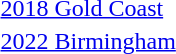<table>
<tr>
<td><a href='#'>2018 Gold Coast</a><br></td>
<td></td>
<td></td>
<td></td>
</tr>
<tr>
<td><a href='#'>2022 Birmingham</a><br></td>
<td></td>
<td></td>
<td></td>
</tr>
</table>
